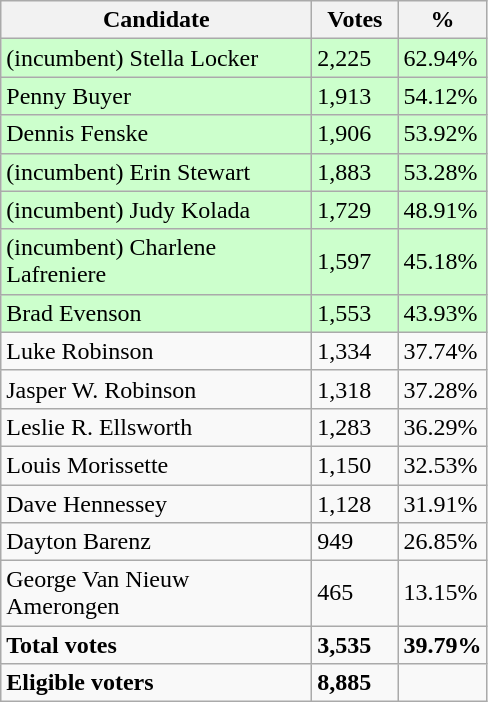<table class="wikitable">
<tr>
<th bgcolor="#DDDDFF" width="200px">Candidate</th>
<th bgcolor="#DDDDFF" width="50px">Votes</th>
<th bgcolor="#DDDDFF" width="50px">%</th>
</tr>
<tr style="text-align:left; background:#cfc;">
<td>(incumbent) Stella Locker</td>
<td>2,225</td>
<td>62.94%</td>
</tr>
<tr style="text-align:left; background:#cfc;">
<td>Penny Buyer</td>
<td>1,913</td>
<td>54.12%</td>
</tr>
<tr style="text-align:left; background:#cfc;">
<td>Dennis Fenske</td>
<td>1,906</td>
<td>53.92%</td>
</tr>
<tr style="text-align:left; background:#cfc;">
<td>(incumbent) Erin Stewart</td>
<td>1,883</td>
<td>53.28%</td>
</tr>
<tr style="text-align:left; background:#cfc;">
<td>(incumbent) Judy Kolada</td>
<td>1,729</td>
<td>48.91%</td>
</tr>
<tr style="text-align:left; background:#cfc;">
<td>(incumbent) Charlene Lafreniere</td>
<td>1,597</td>
<td>45.18%</td>
</tr>
<tr style="text-align:left; background:#cfc;">
<td>Brad Evenson</td>
<td>1,553</td>
<td>43.93%</td>
</tr>
<tr>
<td>Luke Robinson</td>
<td>1,334</td>
<td>37.74%</td>
</tr>
<tr>
<td>Jasper W. Robinson</td>
<td>1,318</td>
<td>37.28%</td>
</tr>
<tr>
<td>Leslie R. Ellsworth</td>
<td>1,283</td>
<td>36.29%</td>
</tr>
<tr>
<td>Louis Morissette</td>
<td>1,150</td>
<td>32.53%</td>
</tr>
<tr>
<td>Dave Hennessey</td>
<td>1,128</td>
<td>31.91%</td>
</tr>
<tr>
<td>Dayton Barenz</td>
<td>949</td>
<td>26.85%</td>
</tr>
<tr>
<td>George Van Nieuw Amerongen</td>
<td>465</td>
<td>13.15%</td>
</tr>
<tr>
<td><strong>Total votes</strong></td>
<td><strong>3,535</strong></td>
<td><strong>39.79%</strong></td>
</tr>
<tr>
<td><strong>Eligible voters</strong></td>
<td><strong>8,885</strong></td>
<td></td>
</tr>
</table>
